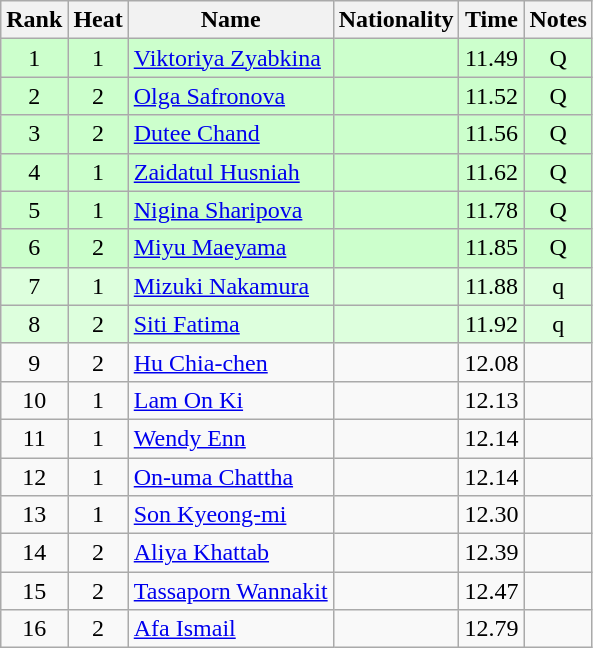<table class="wikitable sortable" style="text-align:center">
<tr>
<th>Rank</th>
<th>Heat</th>
<th>Name</th>
<th>Nationality</th>
<th>Time</th>
<th>Notes</th>
</tr>
<tr bgcolor=ccffcc>
<td>1</td>
<td>1</td>
<td align=left><a href='#'>Viktoriya Zyabkina</a></td>
<td align=left></td>
<td>11.49</td>
<td>Q</td>
</tr>
<tr bgcolor=ccffcc>
<td>2</td>
<td>2</td>
<td align=left><a href='#'>Olga Safronova</a></td>
<td align=left></td>
<td>11.52</td>
<td>Q</td>
</tr>
<tr bgcolor=ccffcc>
<td>3</td>
<td>2</td>
<td align=left><a href='#'>Dutee Chand</a></td>
<td align=left></td>
<td>11.56</td>
<td>Q</td>
</tr>
<tr bgcolor=ccffcc>
<td>4</td>
<td>1</td>
<td align=left><a href='#'>Zaidatul Husniah</a></td>
<td align=left></td>
<td>11.62</td>
<td>Q</td>
</tr>
<tr bgcolor=ccffcc>
<td>5</td>
<td>1</td>
<td align=left><a href='#'>Nigina Sharipova</a></td>
<td align=left></td>
<td>11.78</td>
<td>Q</td>
</tr>
<tr bgcolor=ccffcc>
<td>6</td>
<td>2</td>
<td align=left><a href='#'>Miyu Maeyama</a></td>
<td align=left></td>
<td>11.85</td>
<td>Q</td>
</tr>
<tr bgcolor=ddffdd>
<td>7</td>
<td>1</td>
<td align=left><a href='#'>Mizuki Nakamura</a></td>
<td align=left></td>
<td>11.88</td>
<td>q</td>
</tr>
<tr bgcolor=ddffdd>
<td>8</td>
<td>2</td>
<td align=left><a href='#'>Siti Fatima</a></td>
<td align=left></td>
<td>11.92</td>
<td>q</td>
</tr>
<tr>
<td>9</td>
<td>2</td>
<td align=left><a href='#'>Hu Chia-chen</a></td>
<td align=left></td>
<td>12.08</td>
<td></td>
</tr>
<tr>
<td>10</td>
<td>1</td>
<td align=left><a href='#'>Lam On Ki</a></td>
<td align=left></td>
<td>12.13</td>
<td></td>
</tr>
<tr>
<td>11</td>
<td>1</td>
<td align=left><a href='#'>Wendy Enn</a></td>
<td align=left></td>
<td>12.14</td>
<td></td>
</tr>
<tr>
<td>12</td>
<td>1</td>
<td align=left><a href='#'>On-uma Chattha</a></td>
<td align=left></td>
<td>12.14</td>
<td></td>
</tr>
<tr>
<td>13</td>
<td>1</td>
<td align=left><a href='#'>Son Kyeong-mi</a></td>
<td align=left></td>
<td>12.30</td>
<td></td>
</tr>
<tr>
<td>14</td>
<td>2</td>
<td align=left><a href='#'>Aliya Khattab</a></td>
<td align=left></td>
<td>12.39</td>
<td></td>
</tr>
<tr>
<td>15</td>
<td>2</td>
<td align=left><a href='#'>Tassaporn Wannakit</a></td>
<td align=left></td>
<td>12.47</td>
<td></td>
</tr>
<tr>
<td>16</td>
<td>2</td>
<td align=left><a href='#'>Afa Ismail</a></td>
<td align=left></td>
<td>12.79</td>
<td></td>
</tr>
</table>
